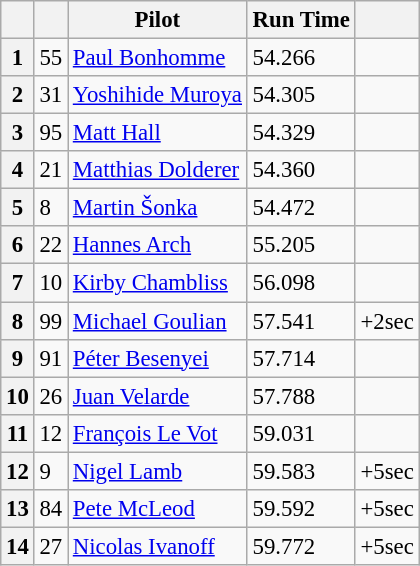<table class="wikitable" style="font-size: 95%;">
<tr>
<th></th>
<th></th>
<th>Pilot</th>
<th>Run Time</th>
<th></th>
</tr>
<tr>
<th>1</th>
<td>55</td>
<td> <a href='#'>Paul Bonhomme</a></td>
<td>54.266</td>
<td></td>
</tr>
<tr>
<th>2</th>
<td>31</td>
<td> <a href='#'>Yoshihide Muroya</a></td>
<td>54.305</td>
<td></td>
</tr>
<tr>
<th>3</th>
<td>95</td>
<td> <a href='#'>Matt Hall</a></td>
<td>54.329</td>
<td></td>
</tr>
<tr>
<th>4</th>
<td>21</td>
<td> <a href='#'>Matthias Dolderer</a></td>
<td>54.360</td>
<td></td>
</tr>
<tr>
<th>5</th>
<td>8</td>
<td> <a href='#'>Martin Šonka</a></td>
<td>54.472</td>
<td></td>
</tr>
<tr>
<th>6</th>
<td>22</td>
<td> <a href='#'>Hannes Arch</a></td>
<td>55.205</td>
<td></td>
</tr>
<tr>
<th>7</th>
<td>10</td>
<td> <a href='#'>Kirby Chambliss</a></td>
<td>56.098</td>
<td></td>
</tr>
<tr>
<th>8</th>
<td>99</td>
<td> <a href='#'>Michael Goulian</a></td>
<td>57.541</td>
<td>+2sec</td>
</tr>
<tr>
<th>9</th>
<td>91</td>
<td> <a href='#'>Péter Besenyei</a></td>
<td>57.714</td>
<td></td>
</tr>
<tr>
<th>10</th>
<td>26</td>
<td> <a href='#'>Juan Velarde</a></td>
<td>57.788</td>
<td></td>
</tr>
<tr>
<th>11</th>
<td>12</td>
<td> <a href='#'>François Le Vot</a></td>
<td>59.031</td>
<td></td>
</tr>
<tr>
<th>12</th>
<td>9</td>
<td> <a href='#'>Nigel Lamb</a></td>
<td>59.583</td>
<td>+5sec</td>
</tr>
<tr>
<th>13</th>
<td>84</td>
<td> <a href='#'>Pete McLeod</a></td>
<td>59.592</td>
<td>+5sec</td>
</tr>
<tr>
<th>14</th>
<td>27</td>
<td> <a href='#'>Nicolas Ivanoff</a></td>
<td>59.772</td>
<td>+5sec</td>
</tr>
</table>
